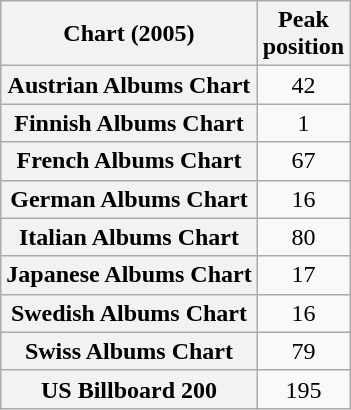<table class="wikitable sortable plainrowheaders" style="text-align:center">
<tr>
<th scope="col">Chart (2005)</th>
<th scope="col">Peak<br>position</th>
</tr>
<tr>
<th scope="row">Austrian Albums Chart</th>
<td>42</td>
</tr>
<tr>
<th scope="row">Finnish Albums Chart</th>
<td>1</td>
</tr>
<tr>
<th scope="row">French Albums Chart</th>
<td>67</td>
</tr>
<tr>
<th scope="row">German Albums Chart</th>
<td>16</td>
</tr>
<tr>
<th scope="row">Italian Albums Chart</th>
<td>80</td>
</tr>
<tr>
<th scope="row">Japanese Albums Chart</th>
<td>17</td>
</tr>
<tr>
<th scope="row">Swedish Albums Chart</th>
<td>16</td>
</tr>
<tr>
<th scope="row">Swiss Albums Chart</th>
<td>79</td>
</tr>
<tr>
<th scope="row">US Billboard 200</th>
<td>195</td>
</tr>
</table>
